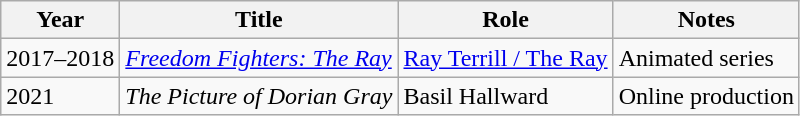<table class="wikitable sortable">
<tr>
<th>Year</th>
<th>Title</th>
<th>Role</th>
<th class="unsortable">Notes</th>
</tr>
<tr>
<td>2017–2018</td>
<td><em><a href='#'>Freedom Fighters: The Ray</a></em></td>
<td><a href='#'>Ray Terrill / The Ray</a></td>
<td>Animated series</td>
</tr>
<tr>
<td>2021</td>
<td><em>The Picture of Dorian Gray</em></td>
<td>Basil Hallward</td>
<td>Online production</td>
</tr>
</table>
